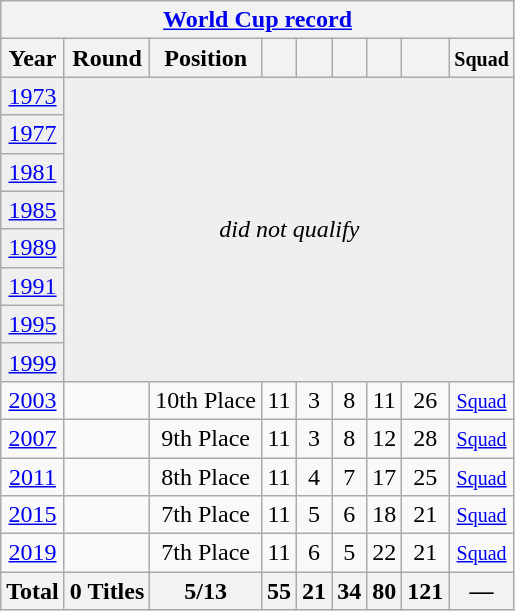<table class="wikitable" style="text-align: center;">
<tr>
<th colspan=9><a href='#'>World Cup record</a></th>
</tr>
<tr>
<th>Year</th>
<th>Round</th>
<th>Position</th>
<th></th>
<th></th>
<th></th>
<th></th>
<th></th>
<th><small>Squad</small></th>
</tr>
<tr bgcolor="efefef">
<td> <a href='#'>1973</a></td>
<td colspan=8 rowspan=8 align=center><em>did not qualify</em></td>
</tr>
<tr bgcolor="efefef">
<td> <a href='#'>1977</a></td>
</tr>
<tr bgcolor="efefef">
<td> <a href='#'>1981</a></td>
</tr>
<tr bgcolor="efefef">
<td> <a href='#'>1985</a></td>
</tr>
<tr bgcolor="efefef">
<td> <a href='#'>1989</a></td>
</tr>
<tr bgcolor="efefef">
<td> <a href='#'>1991</a></td>
</tr>
<tr bgcolor="efefef">
<td> <a href='#'>1995</a></td>
</tr>
<tr bgcolor="efefef">
<td> <a href='#'>1999</a></td>
</tr>
<tr>
<td> <a href='#'>2003</a></td>
<td></td>
<td>10th Place</td>
<td>11</td>
<td>3</td>
<td>8</td>
<td>11</td>
<td>26</td>
<td><small><a href='#'>Squad</a></small></td>
</tr>
<tr>
<td> <a href='#'>2007</a></td>
<td></td>
<td>9th Place</td>
<td>11</td>
<td>3</td>
<td>8</td>
<td>12</td>
<td>28</td>
<td><small><a href='#'>Squad</a></small></td>
</tr>
<tr>
<td> <a href='#'>2011</a></td>
<td></td>
<td>8th Place</td>
<td>11</td>
<td>4</td>
<td>7</td>
<td>17</td>
<td>25</td>
<td><small><a href='#'>Squad</a></small></td>
</tr>
<tr>
<td> <a href='#'>2015</a></td>
<td></td>
<td>7th Place</td>
<td>11</td>
<td>5</td>
<td>6</td>
<td>18</td>
<td>21</td>
<td><small><a href='#'>Squad</a></small></td>
</tr>
<tr>
<td> <a href='#'>2019</a></td>
<td></td>
<td>7th Place</td>
<td>11</td>
<td>6</td>
<td>5</td>
<td>22</td>
<td>21</td>
<td><small><a href='#'>Squad</a></small></td>
</tr>
<tr>
<th>Total</th>
<th>0 Titles</th>
<th>5/13</th>
<th>55</th>
<th>21</th>
<th>34</th>
<th>80</th>
<th>121</th>
<th>—</th>
</tr>
</table>
